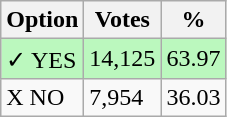<table class="wikitable">
<tr>
<th>Option</th>
<th>Votes</th>
<th>%</th>
</tr>
<tr>
<td style=background:#bbf8be>✓ YES</td>
<td style=background:#bbf8be>14,125</td>
<td style=background:#bbf8be>63.97</td>
</tr>
<tr>
<td>X NO</td>
<td>7,954</td>
<td>36.03</td>
</tr>
</table>
